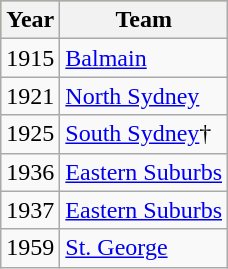<table class="wikitable" style="width:100">
<tr style="background:#bdb76b;">
<th>Year</th>
<th>Team</th>
</tr>
<tr>
<td>1915</td>
<td><a href='#'>Balmain</a></td>
</tr>
<tr>
<td>1921</td>
<td><a href='#'>North Sydney</a></td>
</tr>
<tr>
<td>1925</td>
<td><a href='#'>South Sydney</a>†</td>
</tr>
<tr>
<td>1936</td>
<td><a href='#'>Eastern Suburbs</a></td>
</tr>
<tr>
<td>1937</td>
<td><a href='#'>Eastern Suburbs</a></td>
</tr>
<tr>
<td>1959</td>
<td><a href='#'>St. George</a></td>
</tr>
</table>
